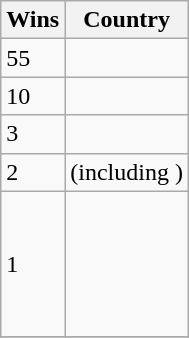<table class="wikitable">
<tr>
<th>Wins</th>
<th>Country</th>
</tr>
<tr>
<td>55</td>
<td></td>
</tr>
<tr>
<td>10</td>
<td></td>
</tr>
<tr>
<td>3</td>
<td></td>
</tr>
<tr>
<td>2</td>
<td> (including )<br></td>
</tr>
<tr>
<td>1</td>
<td><br><br><br><br><br></td>
</tr>
<tr>
</tr>
</table>
